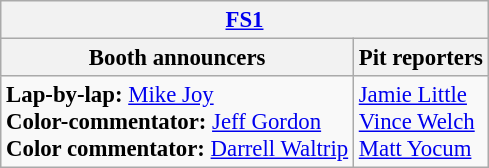<table class="wikitable" style="font-size: 95%;">
<tr>
<th colspan="2"><a href='#'>FS1</a></th>
</tr>
<tr>
<th>Booth announcers</th>
<th>Pit reporters</th>
</tr>
<tr>
<td><strong>Lap-by-lap:</strong> <a href='#'>Mike Joy</a><br><strong>Color-commentator:</strong> <a href='#'>Jeff Gordon</a><br><strong>Color commentator:</strong> <a href='#'>Darrell Waltrip</a></td>
<td><a href='#'>Jamie Little</a><br><a href='#'>Vince Welch</a><br><a href='#'>Matt Yocum</a></td>
</tr>
</table>
